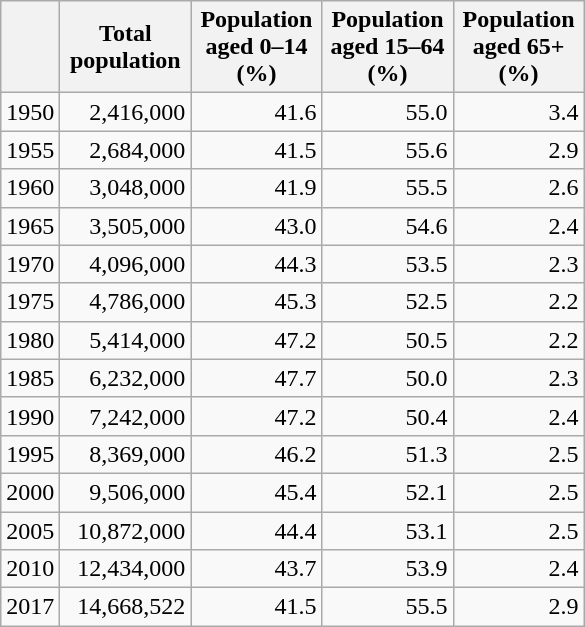<table class="wikitable" style="text-align: right;">
<tr>
<th></th>
<th width="80pt">Total population</th>
<th width="80pt">Population aged 0–14 (%)</th>
<th width="80pt">Population aged 15–64 (%)</th>
<th width="80pt">Population aged 65+ (%)</th>
</tr>
<tr>
<td>1950</td>
<td>2,416,000</td>
<td>41.6</td>
<td>55.0</td>
<td>3.4</td>
</tr>
<tr>
<td>1955</td>
<td>2,684,000</td>
<td>41.5</td>
<td>55.6</td>
<td>2.9</td>
</tr>
<tr>
<td>1960</td>
<td>3,048,000</td>
<td>41.9</td>
<td>55.5</td>
<td>2.6</td>
</tr>
<tr>
<td>1965</td>
<td>3,505,000</td>
<td>43.0</td>
<td>54.6</td>
<td>2.4</td>
</tr>
<tr>
<td>1970</td>
<td>4,096,000</td>
<td>44.3</td>
<td>53.5</td>
<td>2.3</td>
</tr>
<tr>
<td>1975</td>
<td>4,786,000</td>
<td>45.3</td>
<td>52.5</td>
<td>2.2</td>
</tr>
<tr>
<td>1980</td>
<td>5,414,000</td>
<td>47.2</td>
<td>50.5</td>
<td>2.2</td>
</tr>
<tr>
<td>1985</td>
<td>6,232,000</td>
<td>47.7</td>
<td>50.0</td>
<td>2.3</td>
</tr>
<tr>
<td>1990</td>
<td>7,242,000</td>
<td>47.2</td>
<td>50.4</td>
<td>2.4</td>
</tr>
<tr>
<td>1995</td>
<td>8,369,000</td>
<td>46.2</td>
<td>51.3</td>
<td>2.5</td>
</tr>
<tr>
<td>2000</td>
<td>9,506,000</td>
<td>45.4</td>
<td>52.1</td>
<td>2.5</td>
</tr>
<tr>
<td>2005</td>
<td>10,872,000</td>
<td>44.4</td>
<td>53.1</td>
<td>2.5</td>
</tr>
<tr>
<td>2010</td>
<td>12,434,000</td>
<td>43.7</td>
<td>53.9</td>
<td>2.4</td>
</tr>
<tr>
<td>2017</td>
<td>14,668,522</td>
<td>41.5</td>
<td>55.5</td>
<td>2.9</td>
</tr>
</table>
